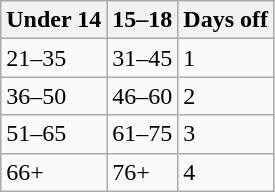<table class="wikitable">
<tr>
<th>Under 14</th>
<th>15–18</th>
<th>Days off</th>
</tr>
<tr>
<td>21–35</td>
<td>31–45</td>
<td>1</td>
</tr>
<tr>
<td>36–50</td>
<td>46–60</td>
<td>2</td>
</tr>
<tr>
<td>51–65</td>
<td>61–75</td>
<td>3</td>
</tr>
<tr>
<td>66+</td>
<td>76+</td>
<td>4</td>
</tr>
</table>
